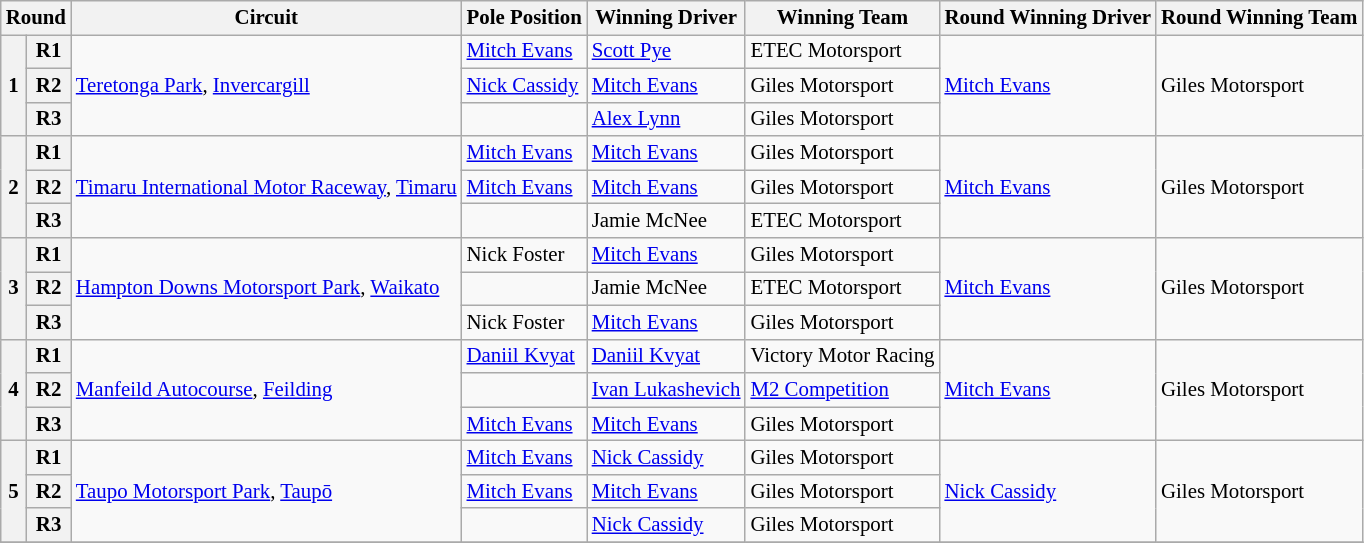<table class="wikitable" style="font-size: 87%;">
<tr>
<th colspan=2>Round</th>
<th>Circuit</th>
<th nowrap>Pole Position</th>
<th nowrap>Winning Driver</th>
<th nowrap>Winning Team</th>
<th nowrap>Round Winning Driver</th>
<th nowrap>Round Winning Team</th>
</tr>
<tr>
<th rowspan=3>1</th>
<th>R1</th>
<td rowspan=3> <a href='#'>Teretonga Park</a>, <a href='#'>Invercargill</a></td>
<td> <a href='#'>Mitch Evans</a></td>
<td> <a href='#'>Scott Pye</a></td>
<td>ETEC Motorsport</td>
<td rowspan=3> <a href='#'>Mitch Evans</a></td>
<td rowspan=3>Giles Motorsport</td>
</tr>
<tr>
<th>R2</th>
<td nowrap> <a href='#'>Nick Cassidy</a></td>
<td> <a href='#'>Mitch Evans</a></td>
<td>Giles Motorsport</td>
</tr>
<tr>
<th>R3</th>
<td></td>
<td> <a href='#'>Alex Lynn</a></td>
<td>Giles Motorsport</td>
</tr>
<tr>
<th rowspan=3>2</th>
<th>R1</th>
<td rowspan=3 nowrap> <a href='#'>Timaru International Motor Raceway</a>, <a href='#'>Timaru</a></td>
<td> <a href='#'>Mitch Evans</a></td>
<td> <a href='#'>Mitch Evans</a></td>
<td>Giles Motorsport</td>
<td rowspan=3> <a href='#'>Mitch Evans</a></td>
<td rowspan=3>Giles Motorsport</td>
</tr>
<tr>
<th>R2</th>
<td> <a href='#'>Mitch Evans</a></td>
<td> <a href='#'>Mitch Evans</a></td>
<td>Giles Motorsport</td>
</tr>
<tr>
<th>R3</th>
<td></td>
<td> Jamie McNee</td>
<td>ETEC Motorsport</td>
</tr>
<tr>
<th rowspan=3>3</th>
<th>R1</th>
<td rowspan=3> <a href='#'>Hampton Downs Motorsport Park</a>, <a href='#'>Waikato</a></td>
<td> Nick Foster</td>
<td> <a href='#'>Mitch Evans</a></td>
<td>Giles Motorsport</td>
<td rowspan=3> <a href='#'>Mitch Evans</a></td>
<td rowspan=3>Giles Motorsport</td>
</tr>
<tr>
<th>R2</th>
<td></td>
<td> Jamie McNee</td>
<td>ETEC Motorsport</td>
</tr>
<tr>
<th>R3</th>
<td> Nick Foster</td>
<td> <a href='#'>Mitch Evans</a></td>
<td>Giles Motorsport</td>
</tr>
<tr>
<th rowspan=3>4</th>
<th>R1</th>
<td rowspan=3> <a href='#'>Manfeild Autocourse</a>, <a href='#'>Feilding</a></td>
<td> <a href='#'>Daniil Kvyat</a></td>
<td> <a href='#'>Daniil Kvyat</a></td>
<td nowrap>Victory Motor Racing</td>
<td rowspan=3> <a href='#'>Mitch Evans</a></td>
<td rowspan=3>Giles Motorsport</td>
</tr>
<tr>
<th>R2</th>
<td></td>
<td nowrap> <a href='#'>Ivan Lukashevich</a></td>
<td><a href='#'>M2 Competition</a></td>
</tr>
<tr>
<th>R3</th>
<td> <a href='#'>Mitch Evans</a></td>
<td> <a href='#'>Mitch Evans</a></td>
<td>Giles Motorsport</td>
</tr>
<tr>
<th rowspan=3>5</th>
<th>R1</th>
<td rowspan=3> <a href='#'>Taupo Motorsport Park</a>, <a href='#'>Taupō</a></td>
<td> <a href='#'>Mitch Evans</a></td>
<td> <a href='#'>Nick Cassidy</a></td>
<td>Giles Motorsport</td>
<td rowspan=3> <a href='#'>Nick Cassidy</a></td>
<td rowspan=3>Giles Motorsport</td>
</tr>
<tr>
<th>R2</th>
<td> <a href='#'>Mitch Evans</a></td>
<td> <a href='#'>Mitch Evans</a></td>
<td>Giles Motorsport</td>
</tr>
<tr>
<th>R3</th>
<td></td>
<td> <a href='#'>Nick Cassidy</a></td>
<td>Giles Motorsport</td>
</tr>
<tr>
</tr>
</table>
